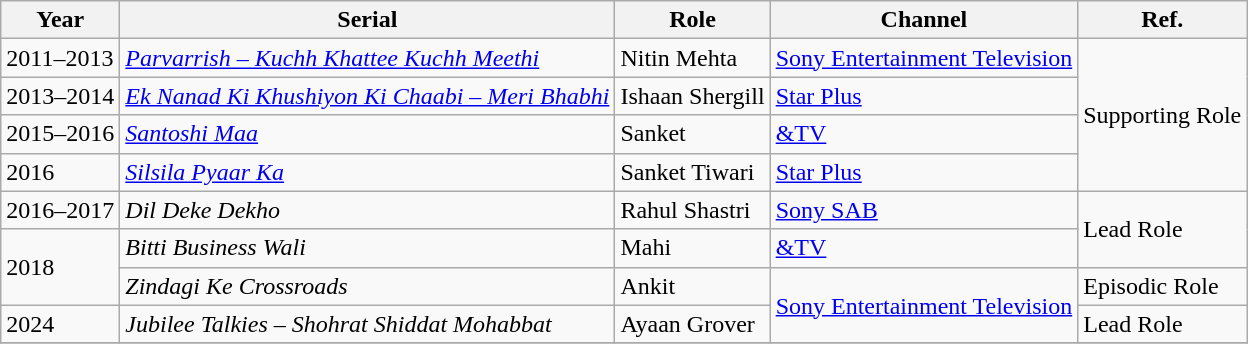<table class="wikitable sortable">
<tr>
<th>Year</th>
<th>Serial</th>
<th>Role</th>
<th>Channel</th>
<th>Ref.</th>
</tr>
<tr>
<td>2011–2013</td>
<td><em><a href='#'>Parvarrish – Kuchh Khattee Kuchh Meethi</a></em></td>
<td>Nitin Mehta</td>
<td><a href='#'>Sony Entertainment Television</a></td>
<td rowspan = "4">Supporting Role</td>
</tr>
<tr>
<td>2013–2014</td>
<td><em><a href='#'>Ek Nanad Ki Khushiyon Ki Chaabi – Meri Bhabhi</a></em></td>
<td>Ishaan Shergill</td>
<td><a href='#'>Star Plus</a></td>
</tr>
<tr>
<td>2015–2016</td>
<td><em><a href='#'> Santoshi Maa</a></em></td>
<td>Sanket</td>
<td><a href='#'>&TV</a></td>
</tr>
<tr>
<td>2016</td>
<td><em><a href='#'>Silsila Pyaar Ka</a></em></td>
<td>Sanket Tiwari</td>
<td><a href='#'>Star Plus</a></td>
</tr>
<tr>
<td>2016–2017</td>
<td><em>Dil Deke Dekho</em></td>
<td>Rahul Shastri</td>
<td><a href='#'>Sony SAB</a></td>
<td rowspan = "2">Lead Role</td>
</tr>
<tr>
<td rowspan = "2">2018</td>
<td><em>Bitti Business Wali</em></td>
<td>Mahi</td>
<td><a href='#'>&TV</a></td>
</tr>
<tr>
<td><em>Zindagi Ke Crossroads</em></td>
<td>Ankit</td>
<td rowspan = "2"><a href='#'>Sony Entertainment Television</a></td>
<td>Episodic Role</td>
</tr>
<tr>
<td>2024</td>
<td><em>Jubilee Talkies – Shohrat Shiddat Mohabbat</em></td>
<td>Ayaan Grover</td>
<td>Lead Role</td>
</tr>
<tr>
</tr>
</table>
